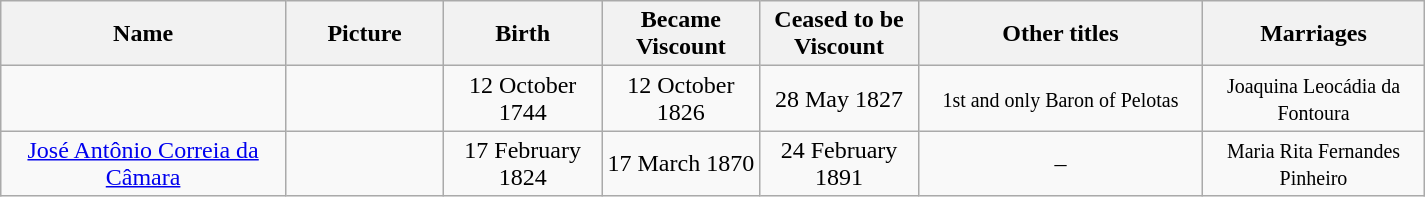<table width=950px class="wikitable">
<tr>
<th width=18%>Name</th>
<th width=10%>Picture</th>
<th width=10%>Birth</th>
<th width=10%>Became Viscount</th>
<th width=10%>Ceased to be Viscount</th>
<th width=18%>Other titles</th>
<th width=14%>Marriages</th>
</tr>
<tr>
<td align="center"></td>
<td align="center"></td>
<td align="center">12 October 1744</td>
<td align="center">12 October 1826</td>
<td align="center">28 May 1827</td>
<td align="center"><small>1st and only Baron of Pelotas</small></td>
<td align="center"><small>Joaquina Leocádia da Fontoura</small></td>
</tr>
<tr>
<td align="center"><a href='#'>José Antônio Correia da Câmara</a></td>
<td align="center"></td>
<td align="center">17 February 1824</td>
<td align="center">17 March 1870</td>
<td align="center">24 February 1891</td>
<td align="center">–</td>
<td align="center"><small>Maria Rita Fernandes Pinheiro</small></td>
</tr>
</table>
